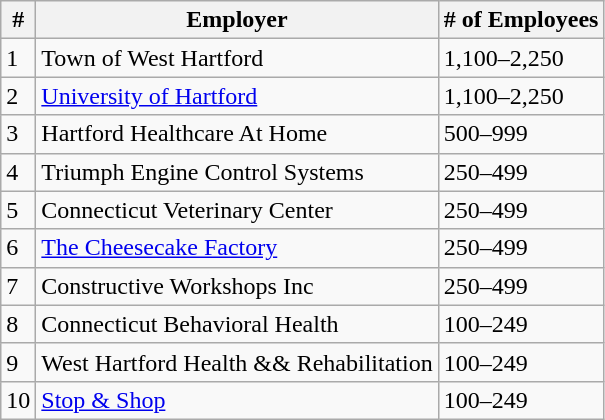<table class="wikitable">
<tr>
<th>#</th>
<th>Employer</th>
<th># of Employees</th>
</tr>
<tr>
<td>1</td>
<td>Town of West Hartford</td>
<td>1,100–2,250</td>
</tr>
<tr>
<td>2</td>
<td><a href='#'>University of Hartford</a></td>
<td>1,100–2,250</td>
</tr>
<tr>
<td>3</td>
<td>Hartford Healthcare At Home</td>
<td>500–999</td>
</tr>
<tr>
<td>4</td>
<td>Triumph Engine Control Systems</td>
<td>250–499</td>
</tr>
<tr>
<td>5</td>
<td>Connecticut Veterinary Center</td>
<td>250–499</td>
</tr>
<tr>
<td>6</td>
<td><a href='#'>The Cheesecake Factory</a></td>
<td>250–499</td>
</tr>
<tr>
<td>7</td>
<td>Constructive Workshops Inc</td>
<td>250–499</td>
</tr>
<tr>
<td>8</td>
<td>Connecticut Behavioral Health</td>
<td>100–249</td>
</tr>
<tr>
<td>9</td>
<td>West Hartford Health && Rehabilitation</td>
<td>100–249</td>
</tr>
<tr>
<td>10</td>
<td><a href='#'>Stop & Shop</a></td>
<td>100–249</td>
</tr>
</table>
